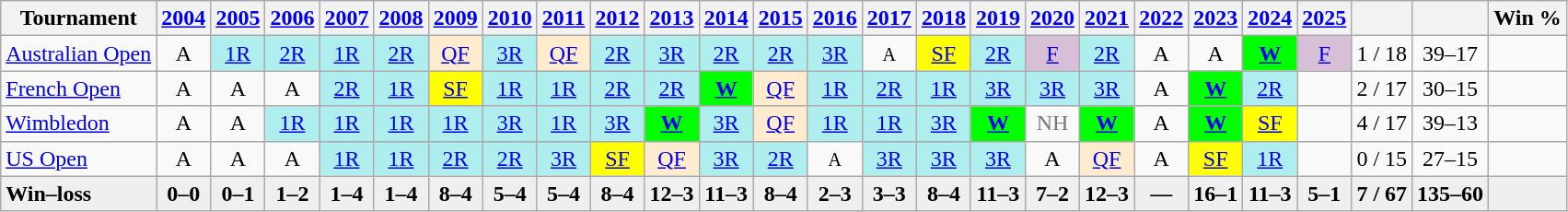<table class=wikitable style=text-align:center>
<tr>
<th>Tournament</th>
<th><a href='#'>2004</a></th>
<th><a href='#'>2005</a></th>
<th><a href='#'>2006</a></th>
<th><a href='#'>2007</a></th>
<th><a href='#'>2008</a></th>
<th><a href='#'>2009</a></th>
<th><a href='#'>2010</a></th>
<th><a href='#'>2011</a></th>
<th><a href='#'>2012</a></th>
<th><a href='#'>2013</a></th>
<th><a href='#'>2014</a></th>
<th><a href='#'>2015</a></th>
<th><a href='#'>2016</a></th>
<th><a href='#'>2017</a></th>
<th><a href='#'>2018</a></th>
<th><a href='#'>2019</a></th>
<th><a href='#'>2020</a></th>
<th><a href='#'>2021</a></th>
<th><a href='#'>2022</a></th>
<th><a href='#'>2023</a></th>
<th><a href='#'>2024</a></th>
<th><a href='#'>2025</a></th>
<th></th>
<th></th>
<th>Win %</th>
</tr>
<tr>
<td align=left><a href='#'>Australian Open</a></td>
<td>A</td>
<td bgcolor=afeeee><a href='#'>1R</a></td>
<td bgcolor=afeeee><a href='#'>2R</a></td>
<td bgcolor=afeeee><a href='#'>1R</a></td>
<td bgcolor=afeeee><a href='#'>2R</a></td>
<td bgcolor=ffebcd><a href='#'>QF</a></td>
<td bgcolor=afeeee><a href='#'>3R</a></td>
<td bgcolor=ffebcd><a href='#'>QF</a></td>
<td bgcolor=afeeee><a href='#'>2R</a></td>
<td bgcolor=afeeee><a href='#'>3R</a></td>
<td bgcolor=afeeee><a href='#'>2R</a></td>
<td bgcolor=afeeee><a href='#'>2R</a></td>
<td bgcolor=afeeee><a href='#'>3R</a></td>
<td><small>A</small></td>
<td bgcolor=yellow><a href='#'>SF</a></td>
<td bgcolor=afeeee><a href='#'>2R</a></td>
<td bgcolor=D8BFD8><a href='#'>F</a></td>
<td bgcolor=afeeee><a href='#'>2R</a></td>
<td>A</td>
<td>A</td>
<td bgcolor=lime><strong><a href='#'>W</a></strong></td>
<td bgcolor=thistle><a href='#'>F</a></td>
<td>1 / 18</td>
<td>39–17</td>
<td></td>
</tr>
<tr>
<td align=left><a href='#'>French Open</a></td>
<td>A</td>
<td>A</td>
<td>A</td>
<td bgcolor=afeeee><a href='#'>2R</a></td>
<td bgcolor=afeeee><a href='#'>1R</a></td>
<td bgcolor=yellow><a href='#'>SF</a></td>
<td bgcolor=afeeee><a href='#'>1R</a></td>
<td bgcolor=afeeee><a href='#'>1R</a></td>
<td bgcolor=afeeee><a href='#'>2R</a></td>
<td bgcolor=afeeee><a href='#'>2R</a></td>
<td bgcolor=lime><strong><a href='#'>W</a></strong></td>
<td bgcolor=ffebcd><a href='#'>QF</a></td>
<td bgcolor=afeeee><a href='#'>1R</a></td>
<td bgcolor=afeeee><a href='#'>2R</a></td>
<td bgcolor=afeeee><a href='#'>1R</a></td>
<td bgcolor=afeeee><a href='#'>3R</a></td>
<td bgcolor=afeeee><a href='#'>3R</a></td>
<td bgcolor=afeeee><a href='#'>3R</a></td>
<td>A</td>
<td bgcolor=lime><strong><a href='#'>W</a></strong></td>
<td bgcolor=afeeee><a href='#'>2R</a></td>
<td></td>
<td>2 / 17</td>
<td>30–15</td>
<td></td>
</tr>
<tr>
<td align=left><a href='#'>Wimbledon</a></td>
<td>A</td>
<td>A</td>
<td bgcolor=afeeee><a href='#'>1R</a></td>
<td bgcolor=afeeee><a href='#'>1R</a></td>
<td bgcolor=afeeee><a href='#'>1R</a></td>
<td bgcolor=afeeee><a href='#'>1R</a></td>
<td bgcolor=afeeee><a href='#'>3R</a></td>
<td bgcolor=afeeee><a href='#'>1R</a></td>
<td bgcolor=afeeee><a href='#'>3R</a></td>
<td bgcolor=lime><strong><a href='#'>W</a></strong></td>
<td bgcolor=afeeee><a href='#'>3R</a></td>
<td bgcolor=ffebcd><a href='#'>QF</a></td>
<td bgcolor=afeeee><a href='#'>1R</a></td>
<td bgcolor=afeeee><a href='#'>1R</a></td>
<td bgcolor=afeeee><a href='#'>3R</a></td>
<td bgcolor=lime><strong><a href='#'>W</a></strong></td>
<td style=color:#767676>NH</td>
<td bgcolor=lime><strong><a href='#'>W</a></strong></td>
<td>A</td>
<td bgcolor=lime><strong><a href='#'>W</a></strong></td>
<td bgcolor=yellow><a href='#'>SF</a></td>
<td></td>
<td>4 / 17</td>
<td>39–13</td>
<td></td>
</tr>
<tr>
<td align=left><a href='#'>US Open</a></td>
<td>A</td>
<td>A</td>
<td>A</td>
<td bgcolor=afeeee><a href='#'>1R</a></td>
<td bgcolor=afeeee><a href='#'>1R</a></td>
<td bgcolor=afeeee><a href='#'>2R</a></td>
<td bgcolor=afeeee><a href='#'>2R</a></td>
<td bgcolor=afeeee><a href='#'>3R</a></td>
<td bgcolor=yellow><a href='#'>SF</a></td>
<td bgcolor=ffebcd><a href='#'>QF</a></td>
<td bgcolor=afeeee><a href='#'>3R</a></td>
<td bgcolor=afeeee><a href='#'>2R</a></td>
<td><small>A</small></td>
<td bgcolor=afeeee><a href='#'>3R</a></td>
<td bgcolor=afeeee><a href='#'>3R</a></td>
<td bgcolor=afeeee><a href='#'>3R</a></td>
<td>A</td>
<td bgcolor=ffebcd><a href='#'>QF</a></td>
<td>A</td>
<td bgcolor=yellow><a href='#'>SF</a></td>
<td bgcolor=afeeee><a href='#'>1R</a></td>
<td></td>
<td>0 / 15</td>
<td>27–15</td>
<td></td>
</tr>
<tr style="background:#efefef; font-weight:bold;">
<td style="text-align:left;">Win–loss</td>
<td>0–0</td>
<td>0–1</td>
<td>1–2</td>
<td>1–4</td>
<td>1–4</td>
<td>8–4</td>
<td>5–4</td>
<td>5–4</td>
<td>8–4</td>
<td>12–3</td>
<td>11–3</td>
<td>8–4</td>
<td>2–3</td>
<td>3–3</td>
<td>8–4</td>
<td>11–3</td>
<td>7–2</td>
<td>12–3</td>
<td>—</td>
<td>16–1</td>
<td>11–3</td>
<td>5–1</td>
<td>7 / 67</td>
<td>135–60</td>
<td></td>
</tr>
</table>
